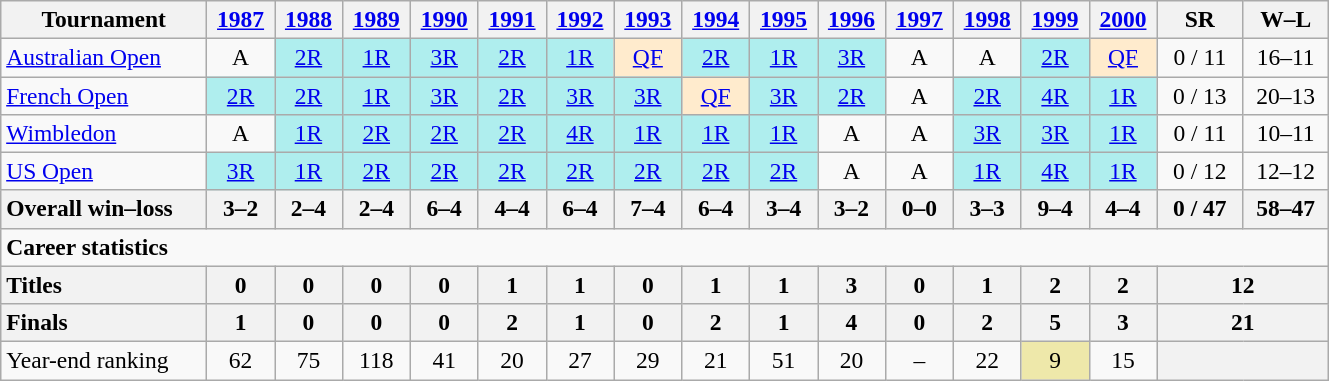<table class=wikitable style=text-align:center;font-size:98%>
<tr>
<th width=130>Tournament</th>
<th width=38><a href='#'>1987</a></th>
<th width=38><a href='#'>1988</a></th>
<th width=38><a href='#'>1989</a></th>
<th width=38><a href='#'>1990</a></th>
<th width=38><a href='#'>1991</a></th>
<th width=38><a href='#'>1992</a></th>
<th width=38><a href='#'>1993</a></th>
<th width=38><a href='#'>1994</a></th>
<th width=38><a href='#'>1995</a></th>
<th width=38><a href='#'>1996</a></th>
<th width=38><a href='#'>1997</a></th>
<th width=38><a href='#'>1998</a></th>
<th width=38><a href='#'>1999</a></th>
<th width=38><a href='#'>2000</a></th>
<th width=50>SR</th>
<th width=50>W–L</th>
</tr>
<tr>
<td align=left><a href='#'>Australian Open</a></td>
<td>A</td>
<td bgcolor=afeeee><a href='#'>2R</a></td>
<td bgcolor=afeeee><a href='#'>1R</a></td>
<td bgcolor=afeeee><a href='#'>3R</a></td>
<td bgcolor=afeeee><a href='#'>2R</a></td>
<td bgcolor=afeeee><a href='#'>1R</a></td>
<td bgcolor=ffebcd><a href='#'>QF</a></td>
<td bgcolor=afeeee><a href='#'>2R</a></td>
<td bgcolor=afeeee><a href='#'>1R</a></td>
<td bgcolor=afeeee><a href='#'>3R</a></td>
<td>A</td>
<td>A</td>
<td bgcolor=afeeee><a href='#'>2R</a></td>
<td bgcolor=ffebcd><a href='#'>QF</a></td>
<td>0 / 11</td>
<td>16–11</td>
</tr>
<tr>
<td align=left><a href='#'>French Open</a></td>
<td bgcolor=afeeee><a href='#'>2R</a></td>
<td bgcolor=afeeee><a href='#'>2R</a></td>
<td bgcolor=afeeee><a href='#'>1R</a></td>
<td bgcolor=afeeee><a href='#'>3R</a></td>
<td bgcolor=afeeee><a href='#'>2R</a></td>
<td bgcolor=afeeee><a href='#'>3R</a></td>
<td bgcolor=afeeee><a href='#'>3R</a></td>
<td bgcolor=ffebcd><a href='#'>QF</a></td>
<td bgcolor=afeeee><a href='#'>3R</a></td>
<td bgcolor=afeeee><a href='#'>2R</a></td>
<td>A</td>
<td bgcolor=afeeee><a href='#'>2R</a></td>
<td bgcolor=afeeee><a href='#'>4R</a></td>
<td bgcolor=afeeee><a href='#'>1R</a></td>
<td>0 / 13</td>
<td>20–13</td>
</tr>
<tr>
<td align=left><a href='#'>Wimbledon</a></td>
<td>A</td>
<td bgcolor=afeeee><a href='#'>1R</a></td>
<td bgcolor=afeeee><a href='#'>2R</a></td>
<td bgcolor=afeeee><a href='#'>2R</a></td>
<td bgcolor=afeeee><a href='#'>2R</a></td>
<td bgcolor=afeeee><a href='#'>4R</a></td>
<td bgcolor=afeeee><a href='#'>1R</a></td>
<td bgcolor=afeeee><a href='#'>1R</a></td>
<td bgcolor=afeeee><a href='#'>1R</a></td>
<td>A</td>
<td>A</td>
<td bgcolor=afeeee><a href='#'>3R</a></td>
<td bgcolor=afeeee><a href='#'>3R</a></td>
<td bgcolor=afeeee><a href='#'>1R</a></td>
<td>0 / 11</td>
<td>10–11</td>
</tr>
<tr>
<td align=left><a href='#'>US Open</a></td>
<td bgcolor=afeeee><a href='#'>3R</a></td>
<td bgcolor=afeeee><a href='#'>1R</a></td>
<td bgcolor=afeeee><a href='#'>2R</a></td>
<td bgcolor=afeeee><a href='#'>2R</a></td>
<td bgcolor=afeeee><a href='#'>2R</a></td>
<td bgcolor=afeeee><a href='#'>2R</a></td>
<td bgcolor=afeeee><a href='#'>2R</a></td>
<td bgcolor=afeeee><a href='#'>2R</a></td>
<td bgcolor=afeeee><a href='#'>2R</a></td>
<td>A</td>
<td>A</td>
<td bgcolor=afeeee><a href='#'>1R</a></td>
<td bgcolor=afeeee><a href='#'>4R</a></td>
<td bgcolor=afeeee><a href='#'>1R</a></td>
<td>0 / 12</td>
<td>12–12</td>
</tr>
<tr>
<th style="text-align:left;">Overall win–loss</th>
<th>3–2</th>
<th>2–4</th>
<th>2–4</th>
<th>6–4</th>
<th>4–4</th>
<th>6–4</th>
<th>7–4</th>
<th>6–4</th>
<th>3–4</th>
<th>3–2</th>
<th>0–0</th>
<th>3–3</th>
<th>9–4</th>
<th>4–4</th>
<th>0 / 47</th>
<th>58–47</th>
</tr>
<tr>
<td colspan=25 align=left><strong>Career statistics</strong></td>
</tr>
<tr>
<th style=text-align:left>Titles</th>
<th>0</th>
<th>0</th>
<th>0</th>
<th>0</th>
<th>1</th>
<th>1</th>
<th>0</th>
<th>1</th>
<th>1</th>
<th>3</th>
<th>0</th>
<th>1</th>
<th>2</th>
<th>2</th>
<th colspan=2>12</th>
</tr>
<tr>
<th style=text-align:left>Finals</th>
<th>1</th>
<th>0</th>
<th>0</th>
<th>0</th>
<th>2</th>
<th>1</th>
<th>0</th>
<th>2</th>
<th>1</th>
<th>4</th>
<th>0</th>
<th>2</th>
<th>5</th>
<th>3</th>
<th colspan=2>21</th>
</tr>
<tr>
<td align=left>Year-end ranking</td>
<td>62</td>
<td>75</td>
<td>118</td>
<td>41</td>
<td>20</td>
<td>27</td>
<td>29</td>
<td>21</td>
<td>51</td>
<td>20</td>
<td>–</td>
<td>22</td>
<td bgcolor=#EEE8AA>9</td>
<td>15</td>
<th colspan=2></th>
</tr>
</table>
